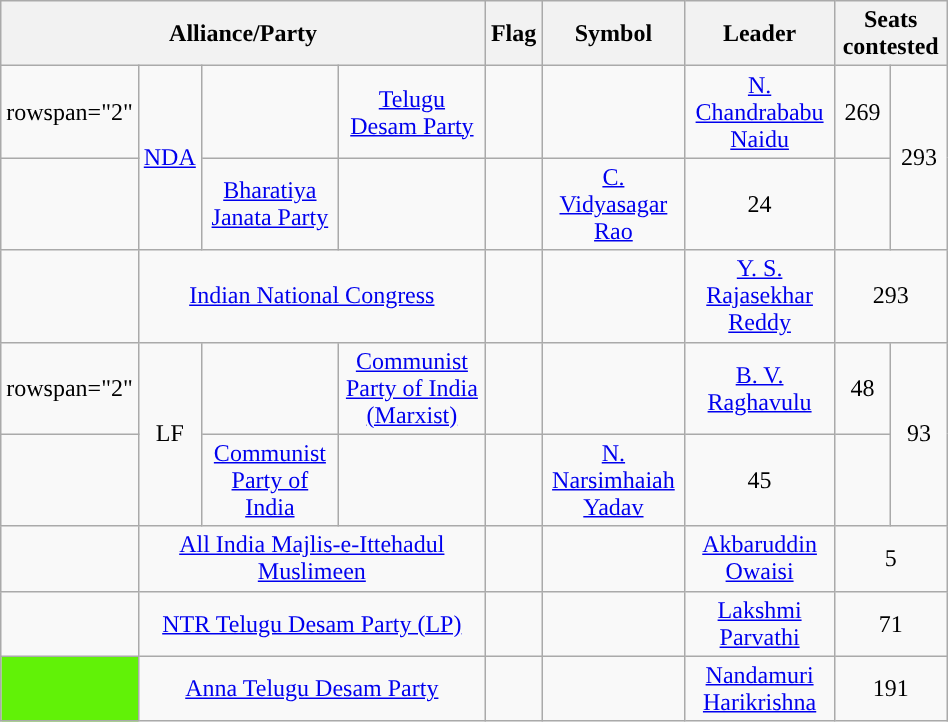<table class="wikitable sortable" width="50%" style="text-align:center;">
<tr>
<th colspan="4">Alliance/Party</th>
<th>Flag</th>
<th>Symbol</th>
<th>Leader</th>
<th colspan="2">Seats contested</th>
</tr>
<tr>
<td>rowspan="2" </td>
<td rowspan="2"><a href='#'>NDA</a></td>
<td style="text-align:center; background:"></td>
<td><a href='#'>Telugu Desam Party</a></td>
<td></td>
<td></td>
<td><a href='#'>N. Chandrababu Naidu</a></td>
<td>269</td>
<td rowspan="2">293</td>
</tr>
<tr>
<td style="text-align:center; background:"></td>
<td><a href='#'>Bharatiya Janata Party</a></td>
<td></td>
<td></td>
<td><a href='#'>C. Vidyasagar Rao</a></td>
<td>24</td>
</tr>
<tr>
<td style="text-align:center; background:"></td>
<td colspan="3"><a href='#'>Indian National Congress</a></td>
<td></td>
<td></td>
<td><a href='#'>Y. S. Rajasekhar Reddy</a></td>
<td colspan=3>293</td>
</tr>
<tr>
<td>rowspan="2" </td>
<td rowspan="2">LF</td>
<td style="text-align:center; background:"></td>
<td><a href='#'>Communist Party of India (Marxist)</a></td>
<td></td>
<td></td>
<td><a href='#'>B. V. Raghavulu</a></td>
<td>48</td>
<td rowspan="2">93</td>
</tr>
<tr>
<td style="text-align:center; background:"></td>
<td><a href='#'>Communist Party of India</a></td>
<td></td>
<td></td>
<td><a href='#'>N. Narsimhaiah Yadav</a></td>
<td>45</td>
</tr>
<tr>
<td style="text-align:center; background:"></td>
<td colspan="3"><a href='#'>All India Majlis-e-Ittehadul Muslimeen</a></td>
<td></td>
<td></td>
<td><a href='#'>Akbaruddin Owaisi</a></td>
<td colspan="3">5</td>
</tr>
<tr>
<td style="text-align:center; background:"></td>
<td colspan="3"><a href='#'>NTR Telugu Desam Party (LP)</a></td>
<td></td>
<td></td>
<td><a href='#'>Lakshmi Parvathi</a></td>
<td colspan="3">71</td>
</tr>
<tr>
<td bgcolor=#61F207></td>
<td colspan="3"><a href='#'>Anna Telugu Desam Party</a></td>
<td></td>
<td></td>
<td><a href='#'>Nandamuri Harikrishna</a></td>
<td colspan="3">191</td>
</tr>
</table>
